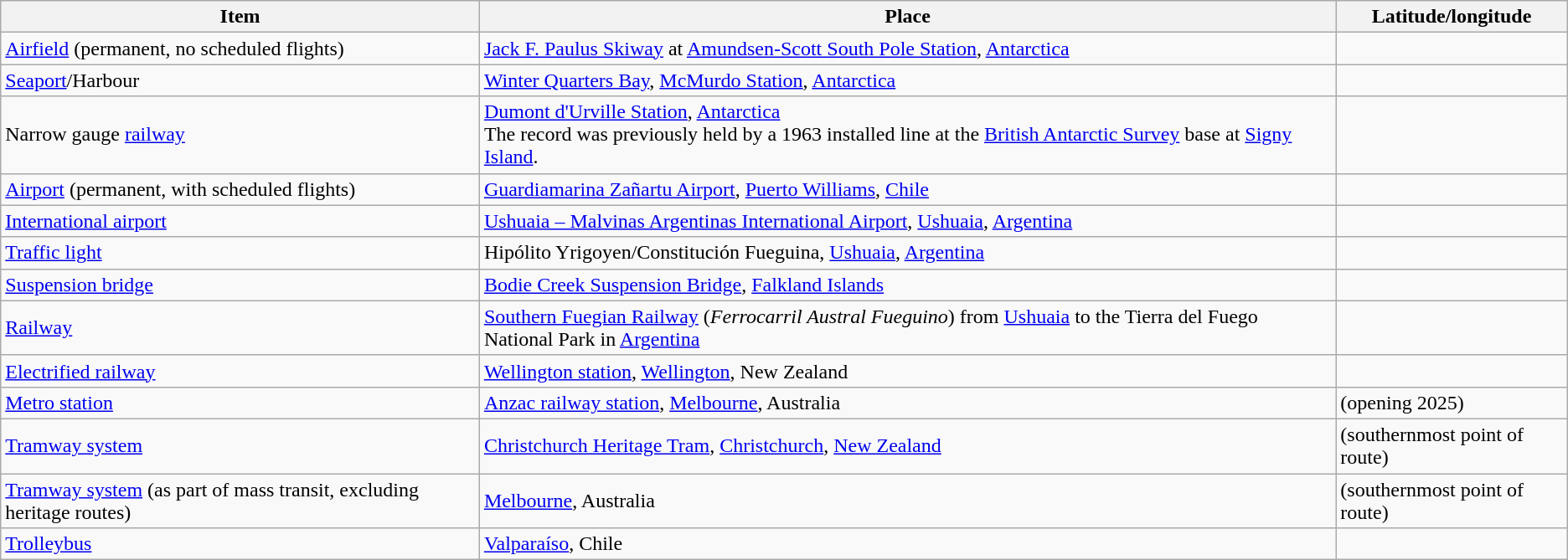<table class="wikitable"  font-size:95%;">
<tr>
<th>Item</th>
<th>Place</th>
<th>Latitude/longitude</th>
</tr>
<tr>
<td><a href='#'>Airfield</a> (permanent, no scheduled flights)</td>
<td><a href='#'>Jack F. Paulus Skiway</a> at <a href='#'>Amundsen-Scott South Pole Station</a>, <a href='#'>Antarctica</a></td>
<td></td>
</tr>
<tr>
<td><a href='#'>Seaport</a>/Harbour</td>
<td><a href='#'>Winter Quarters Bay</a>, <a href='#'>McMurdo Station</a>, <a href='#'>Antarctica</a></td>
<td></td>
</tr>
<tr>
<td>Narrow gauge <a href='#'>railway</a></td>
<td><a href='#'>Dumont d'Urville Station</a>, <a href='#'>Antarctica</a><br>The record was previously held by a 1963 installed line at the <a href='#'>British Antarctic Survey</a> base at <a href='#'>Signy Island</a>.</td>
<td></td>
</tr>
<tr>
<td><a href='#'>Airport</a> (permanent, with scheduled flights)</td>
<td><a href='#'>Guardiamarina Zañartu Airport</a>, <a href='#'>Puerto Williams</a>, <a href='#'>Chile</a></td>
<td></td>
</tr>
<tr>
<td><a href='#'>International airport</a></td>
<td><a href='#'>Ushuaia – Malvinas Argentinas International Airport</a>, <a href='#'>Ushuaia</a>, <a href='#'>Argentina</a></td>
<td></td>
</tr>
<tr>
<td><a href='#'>Traffic light</a></td>
<td>Hipólito Yrigoyen/Constitución Fueguina, <a href='#'>Ushuaia</a>, <a href='#'>Argentina</a></td>
<td></td>
</tr>
<tr>
<td><a href='#'>Suspension bridge</a></td>
<td><a href='#'>Bodie Creek Suspension Bridge</a>, <a href='#'>Falkland Islands</a></td>
<td></td>
</tr>
<tr>
<td><a href='#'>Railway</a></td>
<td><a href='#'>Southern Fuegian Railway</a> (<em>Ferrocarril Austral Fueguino</em>) from <a href='#'>Ushuaia</a> to the Tierra del Fuego National Park in <a href='#'>Argentina</a></td>
<td></td>
</tr>
<tr>
<td><a href='#'>Electrified railway</a></td>
<td><a href='#'>Wellington station</a>, <a href='#'>Wellington</a>, New Zealand</td>
<td></td>
</tr>
<tr>
<td><a href='#'>Metro station</a></td>
<td><a href='#'>Anzac railway station</a>, <a href='#'>Melbourne</a>, Australia</td>
<td> (opening 2025)</td>
</tr>
<tr>
<td><a href='#'>Tramway system</a></td>
<td><a href='#'>Christchurch Heritage Tram</a>, <a href='#'>Christchurch</a>, <a href='#'>New Zealand</a></td>
<td> (southernmost point of route)</td>
</tr>
<tr>
<td><a href='#'>Tramway system</a> (as part of mass transit, excluding heritage routes)</td>
<td><a href='#'>Melbourne</a>, Australia</td>
<td> (southernmost point of route)</td>
</tr>
<tr>
<td><a href='#'>Trolleybus</a></td>
<td><a href='#'>Valparaíso</a>, Chile</td>
<td></td>
</tr>
</table>
